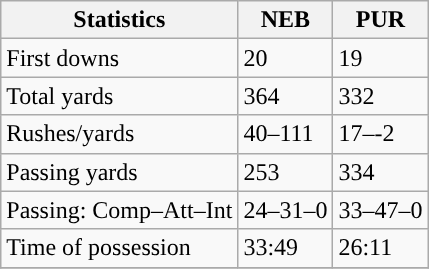<table class="wikitable" style="float: left;">
<tr>
<th>Statistics</th>
<th>NEB</th>
<th>PUR</th>
</tr>
<tr>
<td>First downs</td>
<td>20</td>
<td>19</td>
</tr>
<tr>
<td>Total yards</td>
<td>364</td>
<td>332</td>
</tr>
<tr>
<td>Rushes/yards</td>
<td>40–111</td>
<td>17–-2</td>
</tr>
<tr>
<td>Passing yards</td>
<td>253</td>
<td>334</td>
</tr>
<tr>
<td>Passing: Comp–Att–Int</td>
<td>24–31–0</td>
<td>33–47–0</td>
</tr>
<tr>
<td>Time of possession</td>
<td>33:49</td>
<td>26:11</td>
</tr>
<tr>
</tr>
</table>
